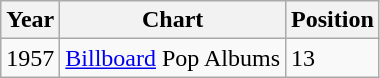<table class="wikitable">
<tr>
<th align="left">Year</th>
<th align="left">Chart</th>
<th align="left">Position</th>
</tr>
<tr>
<td align="left">1957</td>
<td align="left"><a href='#'>Billboard</a> Pop Albums</td>
<td align="left">13</td>
</tr>
</table>
